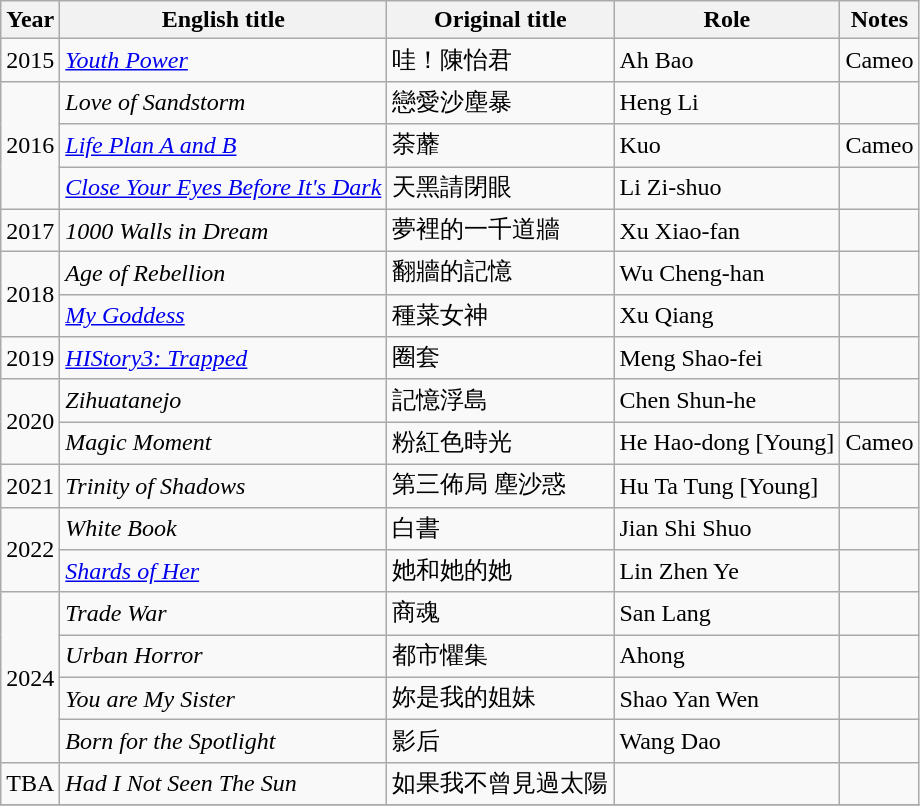<table class = "wikitable sortable">
<tr>
<th>Year</th>
<th>English title</th>
<th>Original title</th>
<th>Role</th>
<th class="unsortable">Notes</th>
</tr>
<tr>
<td>2015</td>
<td><em><a href='#'>Youth Power</a></em></td>
<td>哇！陳怡君</td>
<td>Ah Bao</td>
<td>Cameo</td>
</tr>
<tr>
<td rowspan = 3>2016</td>
<td><em>Love of Sandstorm</em></td>
<td>戀愛沙塵暴</td>
<td>Heng Li</td>
<td></td>
</tr>
<tr>
<td><em><a href='#'>Life Plan A and B</a></em></td>
<td>荼蘼</td>
<td>Kuo</td>
<td>Cameo</td>
</tr>
<tr>
<td><em><a href='#'>Close Your Eyes Before It's Dark</a></em></td>
<td>天黑請閉眼</td>
<td>Li Zi-shuo</td>
<td></td>
</tr>
<tr>
<td>2017</td>
<td><em>1000 Walls in Dream</em></td>
<td>夢裡的一千道牆</td>
<td>Xu Xiao-fan</td>
<td></td>
</tr>
<tr>
<td rowspan = 2>2018</td>
<td><em>Age of Rebellion</em></td>
<td>翻牆的記憶</td>
<td>Wu Cheng-han</td>
<td></td>
</tr>
<tr>
<td><em><a href='#'>My Goddess</a></em></td>
<td>種菜女神</td>
<td>Xu Qiang</td>
<td></td>
</tr>
<tr>
<td>2019</td>
<td><em><a href='#'>HIStory3: Trapped</a></em></td>
<td>圈套</td>
<td>Meng Shao-fei</td>
<td></td>
</tr>
<tr>
<td rowspan = 2>2020</td>
<td><em>Zihuatanejo</em></td>
<td>記憶浮島</td>
<td>Chen Shun-he</td>
<td></td>
</tr>
<tr>
<td><em>Magic Moment</em></td>
<td>粉紅色時光</td>
<td>He Hao-dong [Young]</td>
<td>Cameo</td>
</tr>
<tr>
<td>2021</td>
<td><em>Trinity of Shadows</em></td>
<td>第三佈局 塵沙惑</td>
<td>Hu Ta Tung [Young]</td>
<td></td>
</tr>
<tr>
<td rowspan = 2>2022</td>
<td><em>White Book</em></td>
<td>白書</td>
<td>Jian Shi Shuo</td>
<td></td>
</tr>
<tr>
<td><em><a href='#'>Shards of Her</a></em></td>
<td>她和她的她</td>
<td>Lin Zhen Ye</td>
<td></td>
</tr>
<tr>
<td rowspan = 4>2024</td>
<td><em>Trade War</em></td>
<td>商魂</td>
<td>San Lang</td>
<td></td>
</tr>
<tr>
<td><em>Urban Horror</em></td>
<td>都市懼集</td>
<td>Ahong</td>
<td></td>
</tr>
<tr>
<td><em>You are My Sister</em></td>
<td>妳是我的姐妹</td>
<td>Shao Yan Wen</td>
<td></td>
</tr>
<tr>
<td><em>Born for the Spotlight</em></td>
<td>影后</td>
<td>Wang Dao</td>
<td></td>
</tr>
<tr>
<td>TBA</td>
<td><em>Had I Not Seen The Sun</em></td>
<td>如果我不曾見過太陽</td>
<td></td>
<td></td>
</tr>
<tr>
</tr>
</table>
